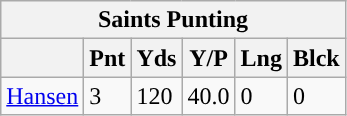<table class="wikitable">
<tr>
<th colspan="6">Saints Punting</th>
</tr>
<tr>
<th></th>
<th>Pnt</th>
<th>Yds</th>
<th>Y/P</th>
<th>Lng</th>
<th>Blck</th>
</tr>
<tr>
<td><a href='#'>Hansen</a></td>
<td>3</td>
<td>120</td>
<td>40.0</td>
<td>0</td>
<td>0</td>
</tr>
</table>
